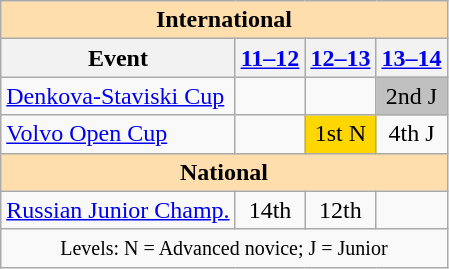<table class="wikitable" style="text-align:center">
<tr>
<th style="background-color: #ffdead; " colspan=4 align=center>International</th>
</tr>
<tr>
<th>Event</th>
<th><a href='#'>11–12</a></th>
<th><a href='#'>12–13</a></th>
<th><a href='#'>13–14</a></th>
</tr>
<tr>
<td align=left><a href='#'>Denkova-Staviski Cup</a></td>
<td></td>
<td></td>
<td bgcolor=silver>2nd J</td>
</tr>
<tr>
<td align=left><a href='#'>Volvo Open Cup</a></td>
<td></td>
<td bgcolor=gold>1st N</td>
<td>4th J</td>
</tr>
<tr>
<th style="background-color: #ffdead; " colspan=4 align=center>National</th>
</tr>
<tr>
<td align=left><a href='#'>Russian Junior Champ.</a></td>
<td>14th</td>
<td>12th</td>
<td></td>
</tr>
<tr>
<td colspan=4 align=center><small> Levels: N = Advanced novice; J = Junior </small></td>
</tr>
</table>
